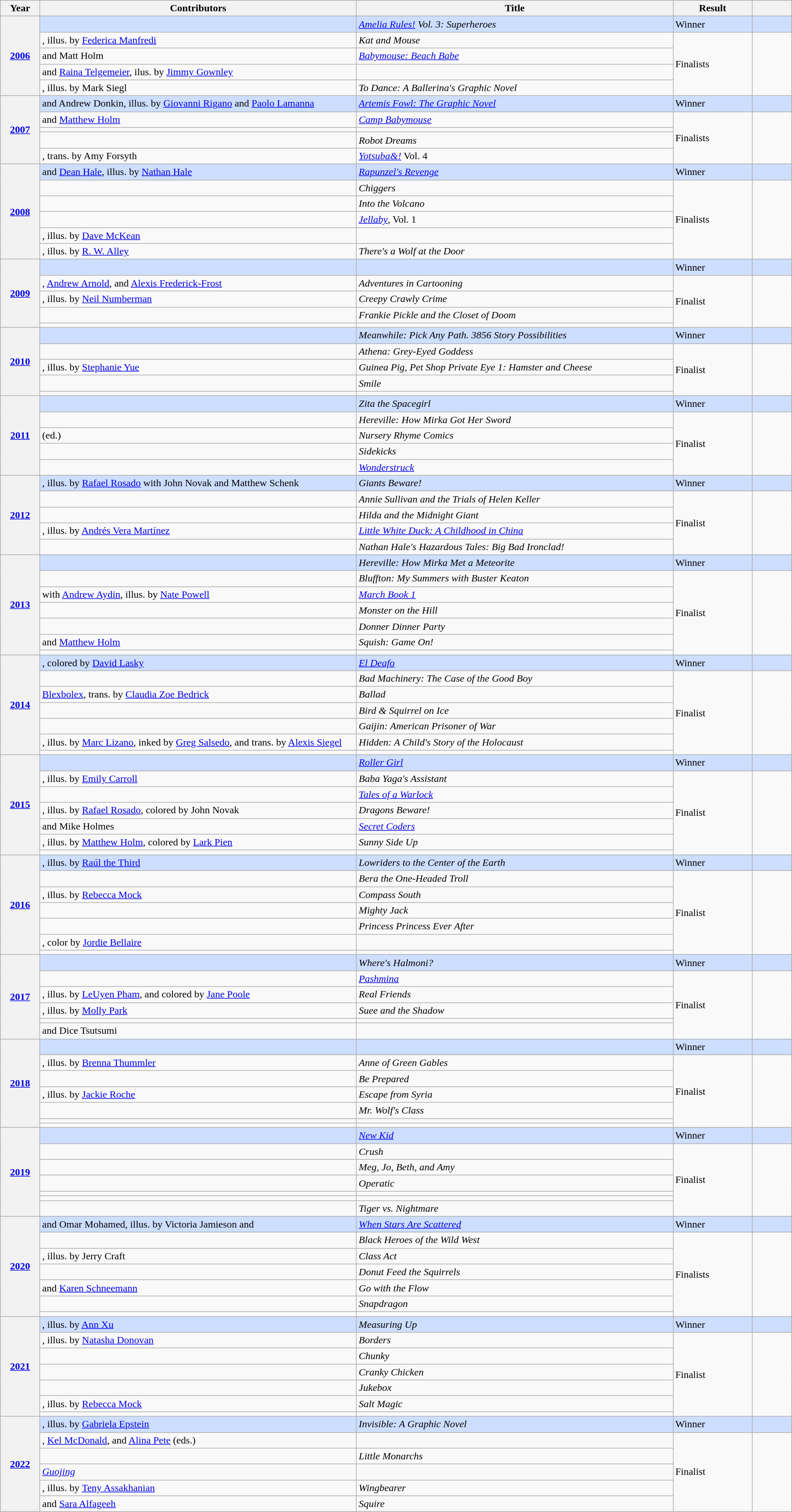<table class="wikitable sortable mw-collapsible" width="100%">
<tr>
<th scope=col width="5%">Year</th>
<th>Contributors</th>
<th scope=col width="40%">Title</th>
<th scope=col width="10%">Result</th>
<th scope=col width="5%" class="unsortable"></th>
</tr>
<tr style="background:#cddeff">
<th scope=row rowspan="5"><a href='#'>2006</a></th>
<td></td>
<td><em><a href='#'>Amelia Rules!</a> Vol. 3: Superheroes</em></td>
<td>Winner</td>
<td></td>
</tr>
<tr>
<td>, illus. by <a href='#'>Federica Manfredi</a></td>
<td><em>Kat and Mouse</em></td>
<td rowspan="4">Finalists</td>
<td rowspan="4"></td>
</tr>
<tr>
<td> and Matt Holm</td>
<td><em><a href='#'>Babymouse: Beach Babe</a></em></td>
</tr>
<tr>
<td> and <a href='#'>Raina Telgemeier</a>, ilus. by <a href='#'>Jimmy Gownley</a></td>
<td></td>
</tr>
<tr>
<td>, illus. by Mark Siegl</td>
<td><em>To Dance: A Ballerina's Graphic Novel</em></td>
</tr>
<tr style="background:#cddeff">
<th scope=row rowspan="5"><a href='#'>2007</a></th>
<td> and Andrew Donkin, illus. by <a href='#'>Giovanni Rigano</a> and <a href='#'>Paolo Lamanna</a></td>
<td><em><a href='#'>Artemis Fowl: The Graphic Novel</a></em></td>
<td>Winner</td>
<td></td>
</tr>
<tr>
<td> and <a href='#'>Matthew Holm</a></td>
<td><em><a href='#'>Camp Babymouse</a></em></td>
<td rowspan="4">Finalists</td>
<td rowspan="4"></td>
</tr>
<tr>
<td></td>
<td></td>
</tr>
<tr>
<td></td>
<td><em>Robot Dreams</em></td>
</tr>
<tr>
<td>, trans. by Amy Forsyth</td>
<td><em><a href='#'>Yotsuba&!</a></em> Vol. 4</td>
</tr>
<tr style="background:#cddeff">
<th scope=row rowspan="6"><a href='#'>2008</a></th>
<td> and <a href='#'>Dean Hale</a>, illus. by <a href='#'>Nathan Hale</a></td>
<td><em><a href='#'>Rapunzel's Revenge</a></em></td>
<td>Winner</td>
<td></td>
</tr>
<tr>
<td></td>
<td><em>Chiggers</em></td>
<td rowspan="5">Finalists</td>
<td rowspan="5"></td>
</tr>
<tr>
<td></td>
<td><em>Into the Volcano</em></td>
</tr>
<tr>
<td></td>
<td><em><a href='#'>Jellaby</a></em>, Vol. 1</td>
</tr>
<tr>
<td>, illus. by <a href='#'>Dave McKean</a></td>
<td></td>
</tr>
<tr>
<td>, illus. by <a href='#'>R. W. Alley</a></td>
<td><em>There's a Wolf at the Door</em></td>
</tr>
<tr style="background:#cddeff">
<th scope=row rowspan="5"><a href='#'>2009</a></th>
<td></td>
<td><em></em></td>
<td>Winner</td>
<td></td>
</tr>
<tr>
<td>, <a href='#'>Andrew Arnold</a>, and <a href='#'>Alexis Frederick-Frost</a></td>
<td><em>Adventures in Cartooning</em></td>
<td rowspan="4">Finalist</td>
<td rowspan="4"></td>
</tr>
<tr>
<td>, illus. by <a href='#'>Neil Numberman</a></td>
<td><em>Creepy Crawly Crime</em></td>
</tr>
<tr>
<td></td>
<td><em>Frankie Pickle and the Closet of Doom</em></td>
</tr>
<tr>
<td></td>
<td></td>
</tr>
<tr style="background:#cddeff">
<th scope=row rowspan="5"><a href='#'>2010</a></th>
<td></td>
<td><em>Meanwhile: Pick Any Path. 3856 Story Possibilities</em></td>
<td>Winner</td>
<td></td>
</tr>
<tr>
<td></td>
<td><em>Athena: Grey-Eyed Goddess</em></td>
<td rowspan="4">Finalist</td>
<td rowspan="4"></td>
</tr>
<tr>
<td>, illus. by <a href='#'>Stephanie Yue</a></td>
<td><em>Guinea Pig, Pet Shop Private Eye 1: Hamster and Cheese</em></td>
</tr>
<tr>
<td></td>
<td><em>Smile</em></td>
</tr>
<tr>
<td></td>
<td></td>
</tr>
<tr style="background:#cddeff">
<th scope=row rowspan="5"><a href='#'>2011</a></th>
<td></td>
<td><em>Zita the Spacegirl</em></td>
<td>Winner</td>
<td></td>
</tr>
<tr>
<td></td>
<td><em>Hereville: How Mirka Got Her Sword</em></td>
<td rowspan="4">Finalist</td>
<td rowspan="4"></td>
</tr>
<tr>
<td> (ed.)</td>
<td><em>Nursery Rhyme Comics</em></td>
</tr>
<tr>
<td></td>
<td><em>Sidekicks</em></td>
</tr>
<tr>
<td></td>
<td><em><a href='#'>Wonderstruck</a></em></td>
</tr>
<tr style="background:#cddeff">
<th scope=row rowspan="5"><a href='#'>2012</a></th>
<td>, illus. by <a href='#'>Rafael Rosado</a> with John Novak and Matthew Schenk</td>
<td><em>Giants Beware!</em></td>
<td>Winner</td>
<td></td>
</tr>
<tr>
<td></td>
<td><em>Annie Sullivan and the Trials of Helen Keller</em></td>
<td rowspan="4">Finalist</td>
<td rowspan="4"></td>
</tr>
<tr>
<td></td>
<td><em>Hilda and the Midnight Giant</em></td>
</tr>
<tr>
<td>, illus. by <a href='#'>Andrés Vera Martínez</a></td>
<td><em><a href='#'>Little White Duck: A Childhood in China</a></em></td>
</tr>
<tr>
<td></td>
<td><em>Nathan Hale's Hazardous Tales: Big Bad Ironclad!</em></td>
</tr>
<tr style="background:#cddeff">
<th scope=row rowspan="7"><a href='#'>2013</a></th>
<td></td>
<td><em>Hereville: How Mirka Met a Meteorite</em></td>
<td>Winner</td>
<td></td>
</tr>
<tr>
<td></td>
<td><em>Bluffton: My Summers with Buster Keaton</em></td>
<td rowspan="6">Finalist</td>
<td rowspan="6"></td>
</tr>
<tr>
<td> with <a href='#'>Andrew Aydin</a>, illus. by <a href='#'>Nate Powell</a></td>
<td><em><a href='#'>March Book 1</a></em></td>
</tr>
<tr>
<td></td>
<td><em>Monster on the Hill</em></td>
</tr>
<tr>
<td></td>
<td><em>Donner Dinner Party</em></td>
</tr>
<tr>
<td> and <a href='#'>Matthew Holm</a></td>
<td><em>Squish: Game On!</em></td>
</tr>
<tr>
<td></td>
<td></td>
</tr>
<tr style="background:#cddeff">
<th scope=row rowspan="7"><a href='#'>2014</a></th>
<td>, colored by <a href='#'>David Lasky</a></td>
<td><em><a href='#'>El Deafo</a></em></td>
<td>Winner</td>
<td></td>
</tr>
<tr>
<td></td>
<td><em>Bad Machinery: The Case of the Good Boy</em></td>
<td rowspan="6">Finalist</td>
<td rowspan="6"></td>
</tr>
<tr>
<td><a href='#'>Blexbolex</a>, trans. by <a href='#'>Claudia Zoe Bedrick</a></td>
<td><em>Ballad</em></td>
</tr>
<tr>
<td></td>
<td><em>Bird & Squirrel on Ice</em></td>
</tr>
<tr>
<td></td>
<td><em>Gaijin: American Prisoner of War</em></td>
</tr>
<tr>
<td>, illus. by <a href='#'>Marc Lizano</a>, inked by <a href='#'>Greg Salsedo</a>, and trans. by <a href='#'>Alexis Siegel</a></td>
<td><em>Hidden: A Child's Story of the Holocaust</em></td>
</tr>
<tr>
<td></td>
<td><em></em></td>
</tr>
<tr style="background:#cddeff">
<th scope=row rowspan="7"><a href='#'>2015</a></th>
<td></td>
<td><em><a href='#'>Roller Girl</a></em></td>
<td>Winner</td>
<td></td>
</tr>
<tr>
<td>, illus. by <a href='#'>Emily Carroll</a></td>
<td><em>Baba Yaga's Assistant</em></td>
<td rowspan="6">Finalist</td>
<td rowspan="6"></td>
</tr>
<tr>
<td></td>
<td><em><a href='#'>Tales of a Warlock</a></em></td>
</tr>
<tr>
<td>, illus. by <a href='#'>Rafael Rosado</a>, colored by John Novak</td>
<td><em>Dragons Beware!</em></td>
</tr>
<tr>
<td> and Mike Holmes</td>
<td><em><a href='#'>Secret Coders</a></em></td>
</tr>
<tr>
<td>, illus. by <a href='#'>Matthew Holm</a>, colored by <a href='#'>Lark Pien</a></td>
<td><em>Sunny Side Up</em></td>
</tr>
<tr>
<td></td>
<td><em></em></td>
</tr>
<tr style="background:#cddeff">
<th scope=row rowspan="7"><a href='#'>2016</a></th>
<td>, illus. by <a href='#'>Raúl the Third</a></td>
<td><em>Lowriders to the Center of the Earth</em></td>
<td>Winner</td>
<td></td>
</tr>
<tr>
<td></td>
<td><em>Bera the One-Headed Troll</em></td>
<td rowspan="6">Finalist</td>
<td rowspan="6"></td>
</tr>
<tr>
<td>, illus. by <a href='#'>Rebecca Mock</a></td>
<td><em>Compass South</em></td>
</tr>
<tr>
<td></td>
<td><em>Mighty Jack</em></td>
</tr>
<tr>
<td></td>
<td><em>Princess Princess Ever After</em></td>
</tr>
<tr>
<td>, color by <a href='#'>Jordie Bellaire</a></td>
<td></td>
</tr>
<tr>
<td></td>
<td></td>
</tr>
<tr style="background:#cddeff">
<th scope=row rowspan="6"><a href='#'>2017</a></th>
<td></td>
<td><em>Where's Halmoni?</em></td>
<td>Winner</td>
<td></td>
</tr>
<tr>
<td></td>
<td><em><a href='#'>Pashmina</a></em></td>
<td rowspan="5">Finalist</td>
<td rowspan="5"></td>
</tr>
<tr>
<td>, illus. by <a href='#'>LeUyen Pham</a>, and colored by <a href='#'>Jane Poole</a></td>
<td><em>Real Friends</em></td>
</tr>
<tr>
<td>, illus. by <a href='#'>Molly Park</a></td>
<td><em>Suee and the Shadow</em></td>
</tr>
<tr>
<td></td>
<td></td>
</tr>
<tr>
<td> and Dice Tsutsumi</td>
<td></td>
</tr>
<tr style="background:#cddeff">
<th scope=row rowspan="7"><a href='#'>2018</a></th>
<td></td>
<td><em></em></td>
<td>Winner</td>
<td></td>
</tr>
<tr>
<td>, illus. by <a href='#'>Brenna Thummler</a></td>
<td><em>Anne of Green Gables</em></td>
<td rowspan="6">Finalist</td>
<td rowspan="6"></td>
</tr>
<tr>
<td></td>
<td><em>Be Prepared</em></td>
</tr>
<tr>
<td>, illus. by <a href='#'>Jackie Roche</a></td>
<td><em>Escape from Syria</em></td>
</tr>
<tr>
<td></td>
<td><em>Mr. Wolf's Class</em></td>
</tr>
<tr>
<td></td>
<td><em></em></td>
</tr>
<tr>
<td></td>
<td><em></em></td>
</tr>
<tr style="background:#cddeff">
<th scope=row rowspan="7"><a href='#'>2019</a></th>
<td></td>
<td><em><a href='#'>New Kid</a></em></td>
<td>Winner</td>
<td></td>
</tr>
<tr>
<td></td>
<td><em>Crush</em></td>
<td rowspan="6">Finalist</td>
<td rowspan="6"></td>
</tr>
<tr>
<td></td>
<td><em>Meg, Jo, Beth, and Amy</em></td>
</tr>
<tr>
<td></td>
<td><em>Operatic</em></td>
</tr>
<tr>
<td></td>
<td></td>
</tr>
<tr>
<td></td>
<td><em></em></td>
</tr>
<tr>
<td></td>
<td><em>Tiger vs. Nightmare</em></td>
</tr>
<tr style="background:#cddeff">
<th scope=row rowspan="7"><a href='#'>2020</a></th>
<td> and Omar Mohamed, illus. by Victoria Jamieson and</td>
<td><em><a href='#'>When Stars Are Scattered</a></em></td>
<td>Winner</td>
<td></td>
</tr>
<tr>
<td></td>
<td><em>Black Heroes of the Wild West</em></td>
<td rowspan="6">Finalists</td>
<td rowspan="6"></td>
</tr>
<tr>
<td>, illus. by Jerry Craft</td>
<td><em>Class Act</em></td>
</tr>
<tr>
<td></td>
<td><em>Donut Feed the Squirrels</em></td>
</tr>
<tr>
<td> and <a href='#'>Karen Schneemann</a></td>
<td><em>Go with the Flow</em></td>
</tr>
<tr>
<td></td>
<td><em>Snapdragon</em></td>
</tr>
<tr>
<td></td>
<td></td>
</tr>
<tr style="background:#cddeff">
<th scope=row rowspan="7"><a href='#'>2021</a></th>
<td>, illus. by <a href='#'>Ann Xu</a></td>
<td><em>Measuring Up</em></td>
<td>Winner</td>
<td></td>
</tr>
<tr>
<td>, illus. by <a href='#'>Natasha Donovan</a></td>
<td><em>Borders</em></td>
<td rowspan="6">Finalist</td>
<td rowspan="6"></td>
</tr>
<tr>
<td></td>
<td><em>Chunky</em></td>
</tr>
<tr>
<td></td>
<td><em>Cranky Chicken</em></td>
</tr>
<tr>
<td></td>
<td><em>Jukebox</em></td>
</tr>
<tr>
<td>, illus. by <a href='#'>Rebecca Mock</a></td>
<td><em>Salt Magic</em></td>
</tr>
<tr>
<td></td>
<td></td>
</tr>
<tr style="background:#cddeff">
<th scope=row rowspan="6"><a href='#'>2022</a></th>
<td>, illus. by <a href='#'>Gabriela Epstein</a></td>
<td><em>Invisible: A Graphic Novel</em></td>
<td>Winner</td>
<td></td>
</tr>
<tr>
<td>, <a href='#'>Kel McDonald</a>, and <a href='#'>Alina Pete</a> (eds.)</td>
<td></td>
<td rowspan="5">Finalist</td>
<td rowspan="5"></td>
</tr>
<tr>
<td></td>
<td><em>Little Monarchs</em></td>
</tr>
<tr>
<td><em><a href='#'>Guojing</a></em></td>
<td></td>
</tr>
<tr>
<td>, illus. by <a href='#'>Teny Assakhanian</a></td>
<td><em>Wingbearer</em></td>
</tr>
<tr>
<td> and <a href='#'>Sara Alfageeh</a></td>
<td><em>Squire</em></td>
</tr>
</table>
